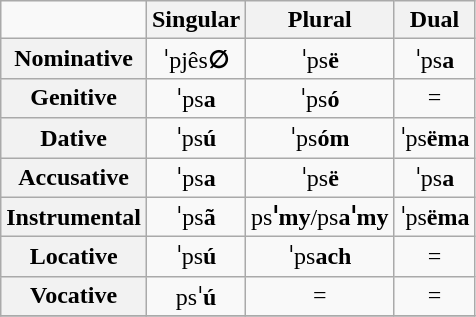<table class="wikitable" style="text-align:center">
<tr>
<td></td>
<th>Singular</th>
<th>Plural</th>
<th>Dual</th>
</tr>
<tr>
<th>Nominative</th>
<td>ˈpjês<strong>∅</strong></td>
<td>ˈps<strong>ë</strong></td>
<td>ˈps<strong>a</strong></td>
</tr>
<tr>
<th>Genitive</th>
<td>ˈps<strong>a</strong></td>
<td>ˈps<strong>ó</strong></td>
<td>= </td>
</tr>
<tr>
<th>Dative</th>
<td>ˈps<strong>ú</strong></td>
<td>ˈps<strong>óm</strong></td>
<td>ˈps<strong>ëma</strong></td>
</tr>
<tr>
<th>Accusative</th>
<td>ˈps<strong>a</strong></td>
<td>ˈps<strong>ë</strong></td>
<td>ˈps<strong>a</strong></td>
</tr>
<tr>
<th>Instrumental</th>
<td>ˈps<strong>ã</strong></td>
<td>ps<strong>ˈmy</strong>/ps<strong>aˈmy</strong></td>
<td>ˈps<strong>ëma</strong></td>
</tr>
<tr>
<th>Locative</th>
<td>ˈps<strong>ú</strong></td>
<td>ˈps<strong>ach</strong></td>
<td>= </td>
</tr>
<tr>
<th>Vocative</th>
<td>psˈ<strong>ú</strong></td>
<td>= </td>
<td>= </td>
</tr>
<tr>
</tr>
</table>
